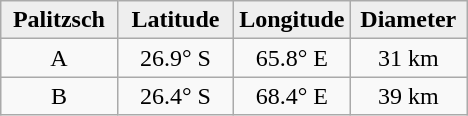<table class="wikitable">
<tr>
<th width="25%" style="background:#eeeeee;">Palitzsch</th>
<th width="25%" style="background:#eeeeee;">Latitude</th>
<th width="25%" style="background:#eeeeee;">Longitude</th>
<th width="25%" style="background:#eeeeee;">Diameter</th>
</tr>
<tr>
<td align="center">A</td>
<td align="center">26.9° S</td>
<td align="center">65.8° E</td>
<td align="center">31 km</td>
</tr>
<tr>
<td align="center">B</td>
<td align="center">26.4° S</td>
<td align="center">68.4° E</td>
<td align="center">39 km</td>
</tr>
</table>
